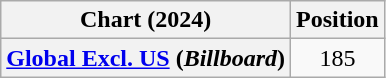<table class="wikitable plainrowheaders" style="text-align:center">
<tr>
<th scope="col">Chart (2024)</th>
<th scope="col">Position</th>
</tr>
<tr>
<th scope="row"><a href='#'>Global Excl. US</a> (<em>Billboard</em>)</th>
<td>185</td>
</tr>
</table>
